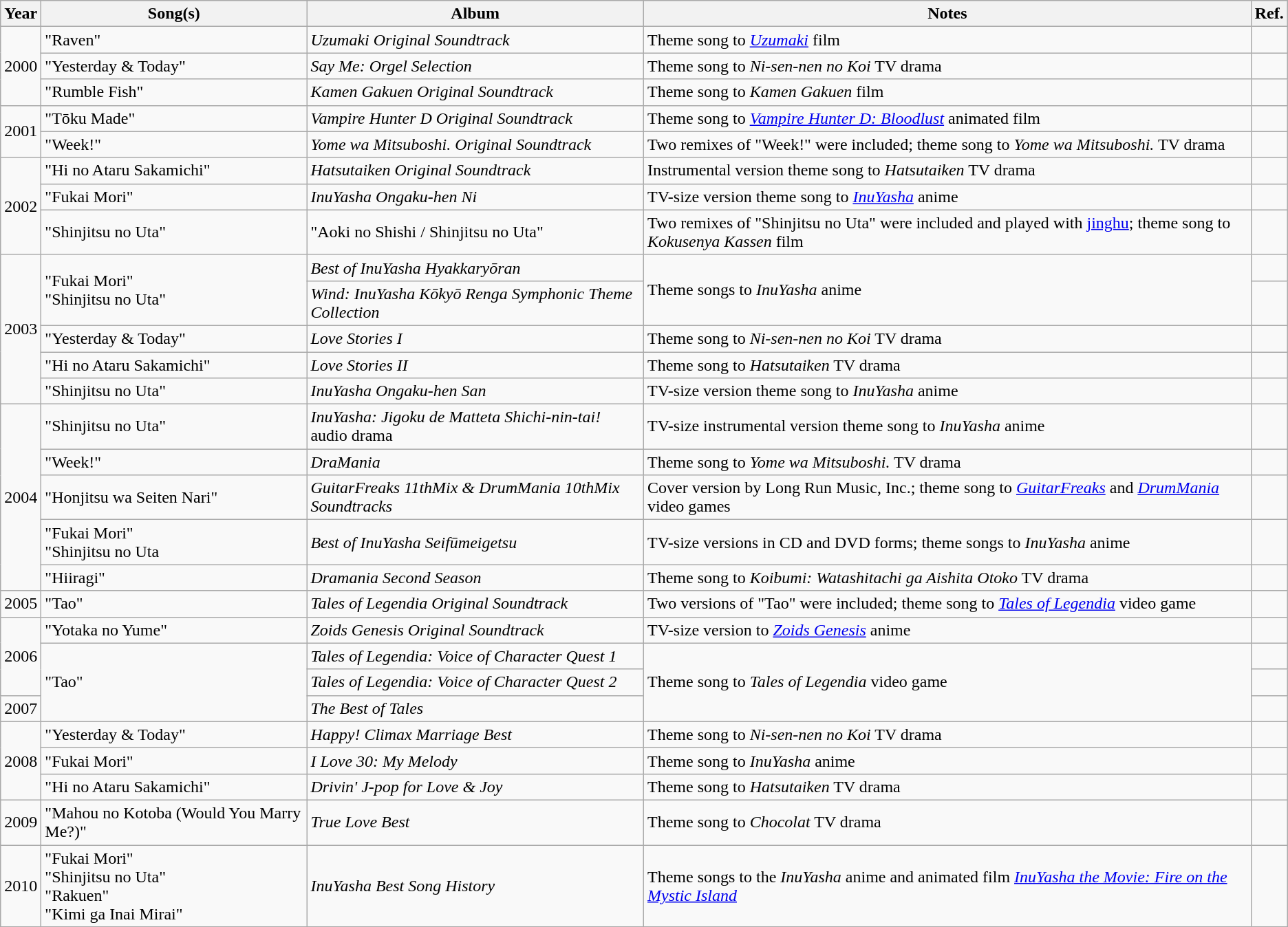<table class="wikitable" border="1">
<tr>
<th rowspan="1">Year</th>
<th rowspan="1" width="250">Song(s)</th>
<th rowspan="1">Album</th>
<th rowspan="1">Notes</th>
<th rowspan="1">Ref.</th>
</tr>
<tr>
<td rowspan="3">2000</td>
<td>"Raven"</td>
<td><em>Uzumaki Original Soundtrack</em></td>
<td>Theme song to <em><a href='#'>Uzumaki</a></em> film</td>
<td align="center"></td>
</tr>
<tr>
<td>"Yesterday & Today"</td>
<td><em>Say Me: Orgel Selection</em></td>
<td>Theme song to <em>Ni-sen-nen no Koi</em> TV drama</td>
<td align="center"></td>
</tr>
<tr>
<td>"Rumble Fish"</td>
<td><em>Kamen Gakuen Original Soundtrack</em></td>
<td>Theme song to <em>Kamen Gakuen</em> film</td>
<td align="center"></td>
</tr>
<tr>
<td rowspan="2">2001</td>
<td>"Tōku Made"</td>
<td><em>Vampire Hunter D Original Soundtrack</em></td>
<td>Theme song to <em><a href='#'>Vampire Hunter D: Bloodlust</a></em> animated film</td>
<td align="center"></td>
</tr>
<tr>
<td>"Week!"</td>
<td><em>Yome wa Mitsuboshi. Original Soundtrack</em></td>
<td>Two remixes of "Week!" were included; theme song to <em>Yome wa Mitsuboshi.</em> TV drama</td>
<td align="center"></td>
</tr>
<tr>
<td rowspan="3">2002</td>
<td>"Hi no Ataru Sakamichi"</td>
<td><em>Hatsutaiken Original Soundtrack</em></td>
<td>Instrumental version theme song to <em>Hatsutaiken</em> TV drama</td>
<td align="center"></td>
</tr>
<tr>
<td>"Fukai Mori"</td>
<td><em>InuYasha Ongaku-hen Ni</em></td>
<td>TV-size version theme song to <em><a href='#'>InuYasha</a></em> anime</td>
<td align="center"></td>
</tr>
<tr>
<td>"Shinjitsu no Uta"</td>
<td>"Aoki no Shishi / Shinjitsu no Uta"</td>
<td>Two remixes of "Shinjitsu no Uta" were included and played with <a href='#'>jinghu</a>; theme song to <em>Kokusenya Kassen</em> film</td>
<td align="center"></td>
</tr>
<tr>
<td rowspan="5">2003</td>
<td rowspan="2">"Fukai Mori"<br>"Shinjitsu no Uta"</td>
<td><em>Best of InuYasha Hyakkaryōran</em></td>
<td rowspan="2">Theme songs to <em>InuYasha</em> anime</td>
<td align="center"></td>
</tr>
<tr>
<td><em>Wind: InuYasha Kōkyō Renga Symphonic Theme Collection</em></td>
<td align="center"></td>
</tr>
<tr>
<td>"Yesterday & Today"</td>
<td><em>Love Stories I</em></td>
<td>Theme song to <em>Ni-sen-nen no Koi</em> TV drama</td>
<td align="center"></td>
</tr>
<tr>
<td>"Hi no Ataru Sakamichi"</td>
<td><em>Love Stories II</em></td>
<td>Theme song to <em>Hatsutaiken</em> TV drama</td>
<td align="center"></td>
</tr>
<tr>
<td>"Shinjitsu no Uta"</td>
<td><em>InuYasha Ongaku-hen San</em></td>
<td>TV-size version theme song to <em>InuYasha</em> anime</td>
<td align="center"></td>
</tr>
<tr>
<td rowspan="5">2004</td>
<td>"Shinjitsu no Uta"</td>
<td><em>InuYasha: Jigoku de Matteta Shichi-nin-tai!</em> audio drama</td>
<td>TV-size instrumental version theme song to <em>InuYasha</em> anime</td>
<td align="center"></td>
</tr>
<tr>
<td>"Week!"</td>
<td><em>DraMania</em></td>
<td>Theme song to <em>Yome wa Mitsuboshi.</em> TV drama</td>
<td align="center"></td>
</tr>
<tr>
<td>"Honjitsu wa Seiten Nari"</td>
<td><em>GuitarFreaks 11thMix & DrumMania 10thMix Soundtracks</em></td>
<td>Cover version by Long Run Music, Inc.; theme song to <em><a href='#'>GuitarFreaks</a></em> and <em><a href='#'>DrumMania</a></em> video games</td>
<td align="center"></td>
</tr>
<tr>
<td>"Fukai Mori"<br>"Shinjitsu no Uta</td>
<td><em>Best of InuYasha Seifūmeigetsu</em></td>
<td>TV-size versions in CD and DVD forms; theme songs to <em>InuYasha</em> anime</td>
<td align="center"></td>
</tr>
<tr>
<td>"Hiiragi"</td>
<td><em>Dramania Second Season</em></td>
<td>Theme song to <em>Koibumi: Watashitachi ga Aishita Otoko</em> TV drama</td>
<td align="center"></td>
</tr>
<tr>
<td>2005</td>
<td>"Tao"</td>
<td><em>Tales of Legendia Original Soundtrack</em></td>
<td>Two versions of "Tao" were included; theme song to <em><a href='#'>Tales of Legendia</a></em> video game</td>
<td align="center"></td>
</tr>
<tr>
<td rowspan="3">2006</td>
<td>"Yotaka no Yume"</td>
<td><em>Zoids Genesis Original Soundtrack</em></td>
<td>TV-size version to <em><a href='#'>Zoids Genesis</a></em> anime</td>
<td align="center"></td>
</tr>
<tr>
<td rowspan="3">"Tao"</td>
<td><em>Tales of Legendia: Voice of Character Quest 1</em></td>
<td rowspan="3">Theme song to <em>Tales of Legendia</em> video game</td>
<td align="center"></td>
</tr>
<tr>
<td><em>Tales of Legendia: Voice of Character Quest 2</em></td>
<td align="center"></td>
</tr>
<tr>
<td>2007</td>
<td><em>The Best of Tales</em></td>
<td align="center"></td>
</tr>
<tr>
<td rowspan="3">2008</td>
<td>"Yesterday & Today"</td>
<td><em>Happy! Climax Marriage Best</em></td>
<td>Theme song to <em>Ni-sen-nen no Koi</em> TV drama</td>
<td align="center"></td>
</tr>
<tr>
<td>"Fukai Mori"</td>
<td><em>I Love 30: My Melody</em></td>
<td>Theme song to <em>InuYasha</em> anime</td>
<td align="center"></td>
</tr>
<tr>
<td>"Hi no Ataru Sakamichi"</td>
<td><em>Drivin' J-pop for Love & Joy</em></td>
<td>Theme song to <em>Hatsutaiken</em> TV drama</td>
<td align="center"></td>
</tr>
<tr>
<td>2009</td>
<td>"Mahou no Kotoba (Would You Marry Me?)"</td>
<td><em>True Love Best</em></td>
<td>Theme song to <em>Chocolat</em> TV drama</td>
<td align="center"></td>
</tr>
<tr>
<td rowspan="1">2010</td>
<td>"Fukai Mori"<br>"Shinjitsu no Uta"<br>"Rakuen"<br>"Kimi ga Inai Mirai"</td>
<td><em>InuYasha Best Song History</em></td>
<td>Theme songs to the <em>InuYasha</em> anime and animated film <em><a href='#'>InuYasha the Movie: Fire on the Mystic Island</a></em></td>
<td align="center"></td>
</tr>
</table>
